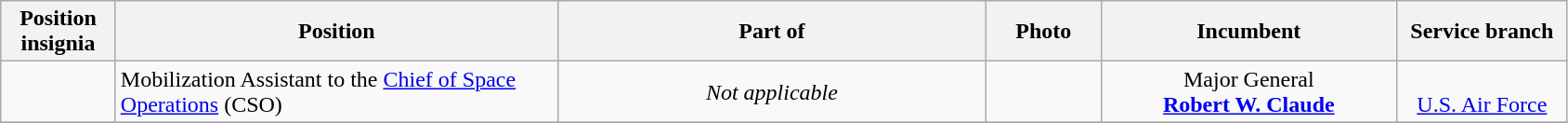<table class="wikitable">
<tr>
<th width="75" style="text-align:center">Position insignia</th>
<th width="310" style="text-align:center">Position</th>
<th width="300" style="text-align:center">Part of</th>
<th width="75" style="text-align:center">Photo</th>
<th width="205" style="text-align:center">Incumbent</th>
<th width="115" style="text-align:center">Service branch</th>
</tr>
<tr>
<td></td>
<td>Mobilization Assistant to the <a href='#'>Chief of Space Operations</a> (CSO)</td>
<td style="text-align:center"><em>Not applicable</em></td>
<td></td>
<td style="text-align:center">Major General<br><strong><a href='#'>Robert W. Claude</a></strong></td>
<td style="text-align:center"><br><a href='#'>U.S. Air Force</a></td>
</tr>
<tr>
</tr>
</table>
